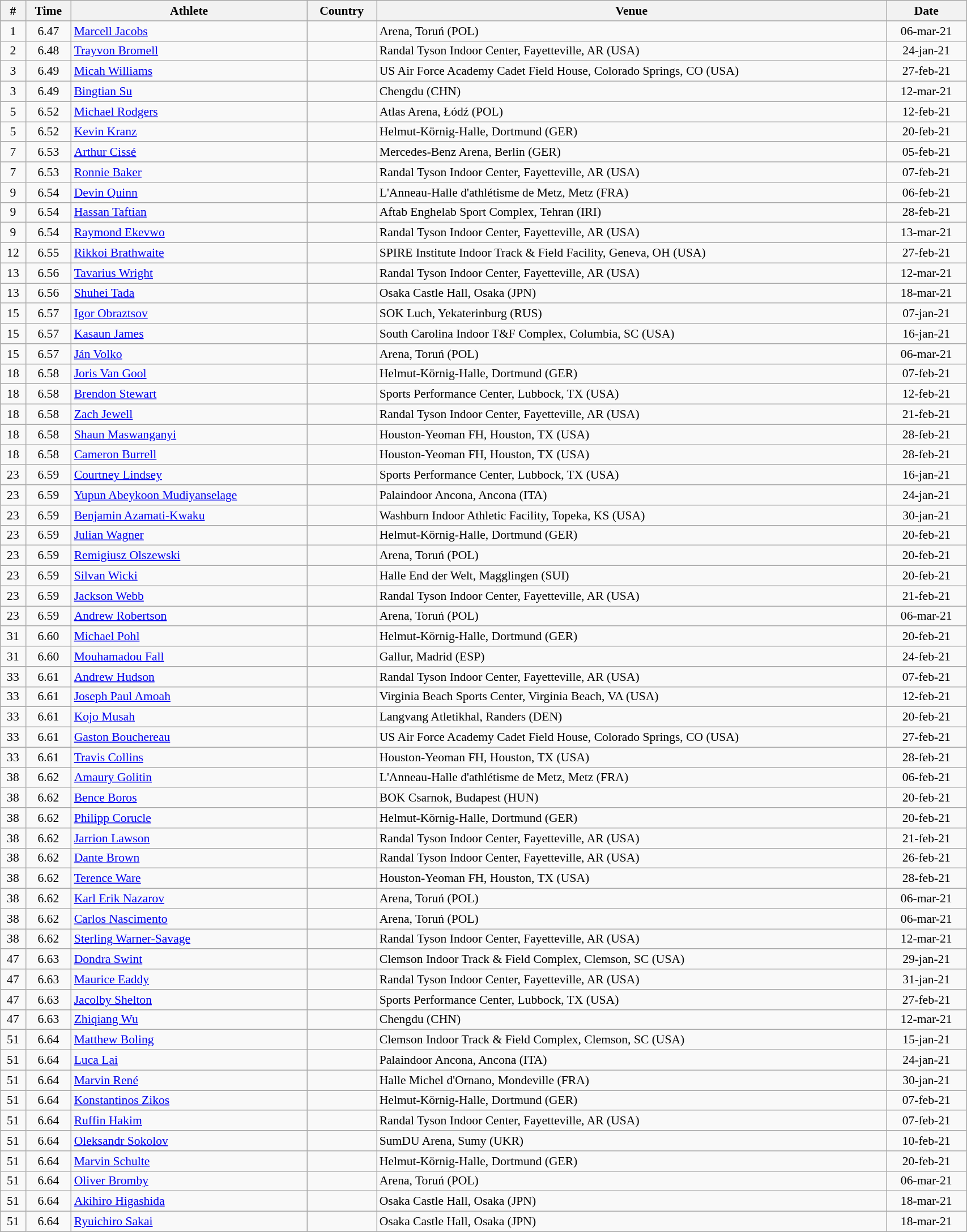<table class="wikitable sortable" width=90% style="font-size:90%; text-align:center;">
<tr>
<th>#</th>
<th>Time</th>
<th>Athlete</th>
<th>Country</th>
<th>Venue</th>
<th>Date</th>
</tr>
<tr>
<td>1</td>
<td>6.47</td>
<td align=left><a href='#'>Marcell Jacobs</a></td>
<td align=left></td>
<td align=left>Arena, Toruń (POL)</td>
<td>06-mar-21</td>
</tr>
<tr>
<td>2</td>
<td>6.48</td>
<td align=left><a href='#'>Trayvon Bromell</a></td>
<td align=left></td>
<td align=left>Randal Tyson Indoor Center, Fayetteville, AR (USA)</td>
<td>24-jan-21</td>
</tr>
<tr>
<td>3</td>
<td>6.49</td>
<td align=left><a href='#'>Micah Williams</a></td>
<td align=left></td>
<td align=left>US Air Force Academy Cadet Field House, Colorado Springs, CO (USA)</td>
<td>27-feb-21</td>
</tr>
<tr>
<td>3</td>
<td>6.49</td>
<td align=left><a href='#'>Bingtian Su</a></td>
<td align=left></td>
<td align=left>Chengdu (CHN)</td>
<td>12-mar-21</td>
</tr>
<tr>
<td>5</td>
<td>6.52</td>
<td align=left><a href='#'>Michael Rodgers</a></td>
<td align=left></td>
<td align=left>Atlas Arena, Łódź (POL)</td>
<td>12-feb-21</td>
</tr>
<tr>
<td>5</td>
<td>6.52</td>
<td align=left><a href='#'>Kevin Kranz</a></td>
<td align=left></td>
<td align=left>Helmut-Körnig-Halle, Dortmund (GER)</td>
<td>20-feb-21</td>
</tr>
<tr>
<td>7</td>
<td>6.53</td>
<td align=left><a href='#'>Arthur Cissé</a></td>
<td align=left></td>
<td align=left>Mercedes-Benz Arena, Berlin (GER)</td>
<td>05-feb-21</td>
</tr>
<tr>
<td>7</td>
<td>6.53</td>
<td align=left><a href='#'>Ronnie Baker</a></td>
<td align=left></td>
<td align=left>Randal Tyson Indoor Center, Fayetteville, AR (USA)</td>
<td>07-feb-21</td>
</tr>
<tr>
<td>9</td>
<td>6.54</td>
<td align=left><a href='#'>Devin Quinn</a></td>
<td align=left></td>
<td align=left>L'Anneau-Halle d'athlétisme de Metz, Metz (FRA)</td>
<td>06-feb-21</td>
</tr>
<tr>
<td>9</td>
<td>6.54</td>
<td align=left><a href='#'>Hassan Taftian</a></td>
<td align=left></td>
<td align=left>Aftab Enghelab Sport Complex, Tehran (IRI)</td>
<td>28-feb-21</td>
</tr>
<tr>
<td>9</td>
<td>6.54</td>
<td align=left><a href='#'>Raymond Ekevwo</a></td>
<td align=left></td>
<td align=left>Randal Tyson Indoor Center, Fayetteville, AR (USA)</td>
<td>13-mar-21</td>
</tr>
<tr>
<td>12</td>
<td>6.55</td>
<td align=left><a href='#'>Rikkoi Brathwaite</a></td>
<td align=left></td>
<td align=left>SPIRE Institute Indoor Track & Field Facility, Geneva, OH (USA)</td>
<td>27-feb-21</td>
</tr>
<tr>
<td>13</td>
<td>6.56</td>
<td align=left><a href='#'>Tavarius Wright</a></td>
<td align=left></td>
<td align=left>Randal Tyson Indoor Center, Fayetteville, AR (USA)</td>
<td>12-mar-21</td>
</tr>
<tr>
<td>13</td>
<td>6.56</td>
<td align=left><a href='#'>Shuhei Tada</a></td>
<td align=left></td>
<td align=left>Osaka Castle Hall, Osaka (JPN)</td>
<td>18-mar-21</td>
</tr>
<tr>
<td>15</td>
<td>6.57</td>
<td align=left><a href='#'>Igor Obraztsov</a></td>
<td align=left></td>
<td align=left>SOK Luch, Yekaterinburg (RUS)</td>
<td>07-jan-21</td>
</tr>
<tr>
<td>15</td>
<td>6.57</td>
<td align=left><a href='#'>Kasaun James</a></td>
<td align=left></td>
<td align=left>South Carolina Indoor T&F Complex, Columbia, SC (USA)</td>
<td>16-jan-21</td>
</tr>
<tr>
<td>15</td>
<td>6.57</td>
<td align=left><a href='#'>Ján Volko</a></td>
<td align=left></td>
<td align=left>Arena, Toruń (POL)</td>
<td>06-mar-21</td>
</tr>
<tr>
<td>18</td>
<td>6.58</td>
<td align=left><a href='#'>Joris Van Gool</a></td>
<td align=left></td>
<td align=left>Helmut-Körnig-Halle, Dortmund (GER)</td>
<td>07-feb-21</td>
</tr>
<tr>
<td>18</td>
<td>6.58</td>
<td align=left><a href='#'>Brendon Stewart</a></td>
<td align=left></td>
<td align=left>Sports Performance Center, Lubbock, TX (USA)</td>
<td>12-feb-21</td>
</tr>
<tr>
<td>18</td>
<td>6.58</td>
<td align=left><a href='#'>Zach Jewell</a></td>
<td align=left></td>
<td align=left>Randal Tyson Indoor Center, Fayetteville, AR (USA)</td>
<td>21-feb-21</td>
</tr>
<tr>
<td>18</td>
<td>6.58</td>
<td align=left><a href='#'>Shaun Maswanganyi</a></td>
<td align=left></td>
<td align=left>Houston-Yeoman FH, Houston, TX (USA)</td>
<td>28-feb-21</td>
</tr>
<tr>
<td>18</td>
<td>6.58</td>
<td align=left><a href='#'>Cameron Burrell</a></td>
<td align=left></td>
<td align=left>Houston-Yeoman FH, Houston, TX (USA)</td>
<td>28-feb-21</td>
</tr>
<tr>
<td>23</td>
<td>6.59</td>
<td align=left><a href='#'>Courtney Lindsey</a></td>
<td align=left></td>
<td align=left>Sports Performance Center, Lubbock, TX (USA)</td>
<td>16-jan-21</td>
</tr>
<tr>
<td>23</td>
<td>6.59</td>
<td align=left><a href='#'>Yupun Abeykoon Mudiyanselage</a></td>
<td align=left></td>
<td align=left>Palaindoor Ancona, Ancona (ITA)</td>
<td>24-jan-21</td>
</tr>
<tr>
<td>23</td>
<td>6.59</td>
<td align=left><a href='#'>Benjamin Azamati-Kwaku</a></td>
<td align=left></td>
<td align=left>Washburn Indoor Athletic Facility, Topeka, KS (USA)</td>
<td>30-jan-21</td>
</tr>
<tr>
<td>23</td>
<td>6.59</td>
<td align=left><a href='#'>Julian Wagner</a></td>
<td align=left></td>
<td align=left>Helmut-Körnig-Halle, Dortmund (GER)</td>
<td>20-feb-21</td>
</tr>
<tr>
<td>23</td>
<td>6.59</td>
<td align=left><a href='#'>Remigiusz Olszewski</a></td>
<td align=left></td>
<td align=left>Arena, Toruń (POL)</td>
<td>20-feb-21</td>
</tr>
<tr>
<td>23</td>
<td>6.59</td>
<td align=left><a href='#'>Silvan Wicki</a></td>
<td align=left></td>
<td align=left>Halle End der Welt, Magglingen (SUI)</td>
<td>20-feb-21</td>
</tr>
<tr>
<td>23</td>
<td>6.59</td>
<td align=left><a href='#'>Jackson Webb</a></td>
<td align=left></td>
<td align=left>Randal Tyson Indoor Center, Fayetteville, AR (USA)</td>
<td>21-feb-21</td>
</tr>
<tr>
<td>23</td>
<td>6.59</td>
<td align=left><a href='#'>Andrew Robertson</a></td>
<td align=left></td>
<td align=left>Arena, Toruń (POL)</td>
<td>06-mar-21</td>
</tr>
<tr>
<td>31</td>
<td>6.60</td>
<td align=left><a href='#'>Michael Pohl</a></td>
<td align=left></td>
<td align=left>Helmut-Körnig-Halle, Dortmund (GER)</td>
<td>20-feb-21</td>
</tr>
<tr>
<td>31</td>
<td>6.60</td>
<td align=left><a href='#'>Mouhamadou Fall</a></td>
<td align=left></td>
<td align=left>Gallur, Madrid (ESP)</td>
<td>24-feb-21</td>
</tr>
<tr>
<td>33</td>
<td>6.61</td>
<td align=left><a href='#'>Andrew Hudson</a></td>
<td align=left></td>
<td align=left>Randal Tyson Indoor Center, Fayetteville, AR (USA)</td>
<td>07-feb-21</td>
</tr>
<tr>
<td>33</td>
<td>6.61</td>
<td align=left><a href='#'>Joseph Paul Amoah</a></td>
<td align=left></td>
<td align=left>Virginia Beach Sports Center, Virginia Beach, VA (USA)</td>
<td>12-feb-21</td>
</tr>
<tr>
<td>33</td>
<td>6.61</td>
<td align=left><a href='#'>Kojo Musah</a></td>
<td align=left></td>
<td align=left>Langvang Atletikhal, Randers (DEN)</td>
<td>20-feb-21</td>
</tr>
<tr>
<td>33</td>
<td>6.61</td>
<td align=left><a href='#'>Gaston Bouchereau</a></td>
<td align=left></td>
<td align=left>US Air Force Academy Cadet Field House, Colorado Springs, CO (USA)</td>
<td>27-feb-21</td>
</tr>
<tr>
<td>33</td>
<td>6.61</td>
<td align=left><a href='#'>Travis Collins</a></td>
<td align=left></td>
<td align=left>Houston-Yeoman FH, Houston, TX (USA)</td>
<td>28-feb-21</td>
</tr>
<tr>
<td>38</td>
<td>6.62</td>
<td align=left><a href='#'>Amaury Golitin</a></td>
<td align=left></td>
<td align=left>L'Anneau-Halle d'athlétisme de Metz, Metz (FRA)</td>
<td>06-feb-21</td>
</tr>
<tr>
<td>38</td>
<td>6.62</td>
<td align=left><a href='#'>Bence Boros</a></td>
<td align=left></td>
<td align=left>BOK Csarnok, Budapest (HUN)</td>
<td>20-feb-21</td>
</tr>
<tr>
<td>38</td>
<td>6.62</td>
<td align=left><a href='#'>Philipp Corucle</a></td>
<td align=left></td>
<td align=left>Helmut-Körnig-Halle, Dortmund (GER)</td>
<td>20-feb-21</td>
</tr>
<tr>
<td>38</td>
<td>6.62</td>
<td align=left><a href='#'>Jarrion Lawson</a></td>
<td align=left></td>
<td align=left>Randal Tyson Indoor Center, Fayetteville, AR (USA)</td>
<td>21-feb-21</td>
</tr>
<tr>
<td>38</td>
<td>6.62</td>
<td align=left><a href='#'>Dante Brown</a></td>
<td align=left></td>
<td align=left>Randal Tyson Indoor Center, Fayetteville, AR (USA)</td>
<td>26-feb-21</td>
</tr>
<tr>
<td>38</td>
<td>6.62</td>
<td align=left><a href='#'>Terence Ware</a></td>
<td align=left></td>
<td align=left>Houston-Yeoman FH, Houston, TX (USA)</td>
<td>28-feb-21</td>
</tr>
<tr>
<td>38</td>
<td>6.62</td>
<td align=left><a href='#'>Karl Erik Nazarov</a></td>
<td align=left></td>
<td align=left>Arena, Toruń (POL)</td>
<td>06-mar-21</td>
</tr>
<tr>
<td>38</td>
<td>6.62</td>
<td align=left><a href='#'>Carlos Nascimento</a></td>
<td align=left></td>
<td align=left>Arena, Toruń (POL)</td>
<td>06-mar-21</td>
</tr>
<tr>
<td>38</td>
<td>6.62</td>
<td align=left><a href='#'>Sterling Warner-Savage</a></td>
<td align=left></td>
<td align=left>Randal Tyson Indoor Center, Fayetteville, AR (USA)</td>
<td>12-mar-21</td>
</tr>
<tr>
<td>47</td>
<td>6.63</td>
<td align=left><a href='#'>Dondra Swint</a></td>
<td align=left></td>
<td align=left>Clemson Indoor Track & Field Complex, Clemson, SC (USA)</td>
<td>29-jan-21</td>
</tr>
<tr>
<td>47</td>
<td>6.63</td>
<td align=left><a href='#'>Maurice Eaddy</a></td>
<td align=left></td>
<td align=left>Randal Tyson Indoor Center, Fayetteville, AR (USA)</td>
<td>31-jan-21</td>
</tr>
<tr>
<td>47</td>
<td>6.63</td>
<td align=left><a href='#'>Jacolby Shelton</a></td>
<td align=left></td>
<td align=left>Sports Performance Center, Lubbock, TX (USA)</td>
<td>27-feb-21</td>
</tr>
<tr>
<td>47</td>
<td>6.63</td>
<td align=left><a href='#'>Zhiqiang Wu</a></td>
<td align=left></td>
<td align=left>Chengdu (CHN)</td>
<td>12-mar-21</td>
</tr>
<tr>
<td>51</td>
<td>6.64</td>
<td align=left><a href='#'>Matthew Boling</a></td>
<td align=left></td>
<td align=left>Clemson Indoor Track & Field Complex, Clemson, SC (USA)</td>
<td>15-jan-21</td>
</tr>
<tr>
<td>51</td>
<td>6.64</td>
<td align=left><a href='#'>Luca Lai</a></td>
<td align=left></td>
<td align=left>Palaindoor Ancona, Ancona (ITA)</td>
<td>24-jan-21</td>
</tr>
<tr>
<td>51</td>
<td>6.64</td>
<td align=left><a href='#'>Marvin René</a></td>
<td align=left></td>
<td align=left>Halle Michel d'Ornano, Mondeville (FRA)</td>
<td>30-jan-21</td>
</tr>
<tr>
<td>51</td>
<td>6.64</td>
<td align=left><a href='#'>Konstantinos Zikos</a></td>
<td align=left></td>
<td align=left>Helmut-Körnig-Halle, Dortmund (GER)</td>
<td>07-feb-21</td>
</tr>
<tr>
<td>51</td>
<td>6.64</td>
<td align=left><a href='#'>Ruffin Hakim</a></td>
<td align=left></td>
<td align=left>Randal Tyson Indoor Center, Fayetteville, AR (USA)</td>
<td>07-feb-21</td>
</tr>
<tr>
<td>51</td>
<td>6.64</td>
<td align=left><a href='#'>Oleksandr Sokolov</a></td>
<td align=left></td>
<td align=left>SumDU Arena, Sumy (UKR)</td>
<td>10-feb-21</td>
</tr>
<tr>
<td>51</td>
<td>6.64</td>
<td align=left><a href='#'>Marvin Schulte</a></td>
<td align=left></td>
<td align=left>Helmut-Körnig-Halle, Dortmund (GER)</td>
<td>20-feb-21</td>
</tr>
<tr>
<td>51</td>
<td>6.64</td>
<td align=left><a href='#'>Oliver Bromby</a></td>
<td align=left></td>
<td align=left>Arena, Toruń (POL)</td>
<td>06-mar-21</td>
</tr>
<tr>
<td>51</td>
<td>6.64</td>
<td align=left><a href='#'>Akihiro Higashida</a></td>
<td align=left></td>
<td align=left>Osaka Castle Hall, Osaka (JPN)</td>
<td>18-mar-21</td>
</tr>
<tr>
<td>51</td>
<td>6.64</td>
<td align=left><a href='#'>Ryuichiro Sakai</a></td>
<td align=left></td>
<td align=left>Osaka Castle Hall, Osaka (JPN)</td>
<td>18-mar-21</td>
</tr>
</table>
